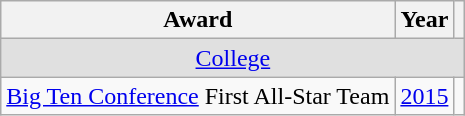<table class="wikitable">
<tr>
<th>Award</th>
<th>Year</th>
<th></th>
</tr>
<tr ALIGN="center" bgcolor="#e0e0e0">
<td colspan="3"><a href='#'>College</a></td>
</tr>
<tr>
<td><a href='#'>Big Ten Conference</a> First All-Star Team</td>
<td><a href='#'>2015</a></td>
<td></td>
</tr>
</table>
